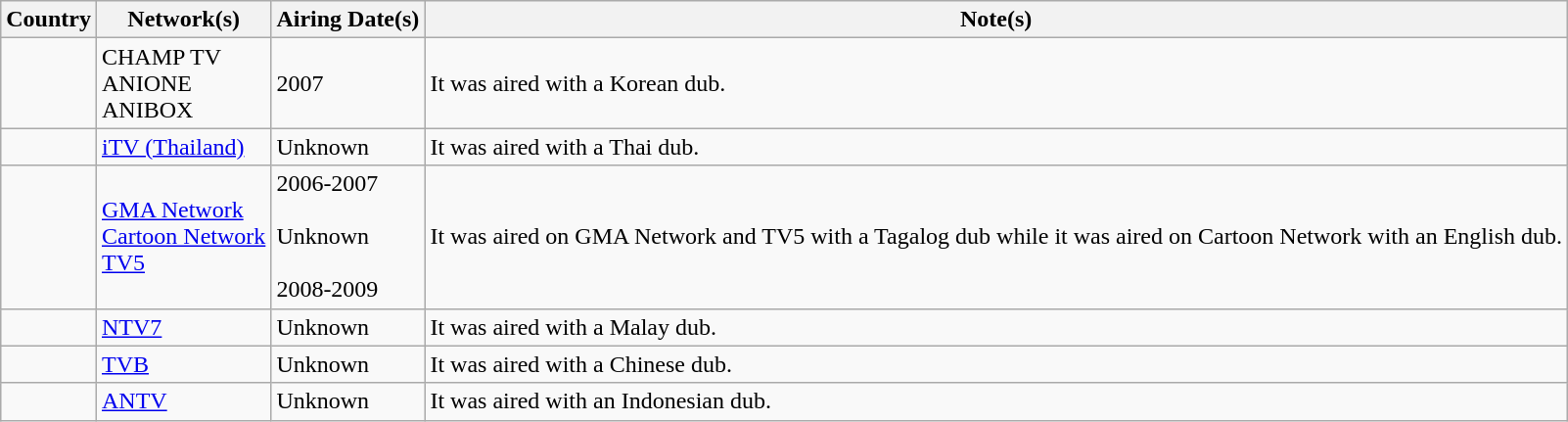<table class="wikitable">
<tr>
<th>Country</th>
<th>Network(s)</th>
<th>Airing Date(s)</th>
<th>Note(s)</th>
</tr>
<tr>
<td></td>
<td>CHAMP TV<br>ANIONE<br>ANIBOX</td>
<td>2007</td>
<td>It was aired with a Korean dub.</td>
</tr>
<tr>
<td></td>
<td><a href='#'>iTV (Thailand)</a></td>
<td>Unknown</td>
<td>It was aired with a Thai dub.</td>
</tr>
<tr>
<td></td>
<td><a href='#'>GMA Network</a><br><a href='#'>Cartoon Network</a><br><a href='#'>TV5</a></td>
<td>2006-2007<br><br>Unknown<br><br>2008-2009<br></td>
<td>It was aired on GMA Network and TV5 with a Tagalog dub while it was aired on Cartoon Network with an English dub.</td>
</tr>
<tr>
<td></td>
<td><a href='#'>NTV7</a></td>
<td>Unknown</td>
<td>It was aired with a Malay dub.</td>
</tr>
<tr>
<td></td>
<td><a href='#'>TVB</a></td>
<td>Unknown</td>
<td>It was aired with a Chinese dub.</td>
</tr>
<tr>
<td></td>
<td><a href='#'>ANTV</a></td>
<td>Unknown</td>
<td>It was aired with an Indonesian dub.</td>
</tr>
</table>
